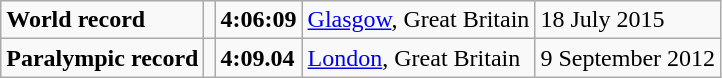<table class="wikitable">
<tr>
<td><strong>World record</strong></td>
<td></td>
<td><strong>4:06:09</strong></td>
<td><a href='#'>Glasgow</a>, Great Britain</td>
<td>18 July 2015</td>
</tr>
<tr>
<td><strong>Paralympic record</strong></td>
<td></td>
<td><strong>4:09.04</strong></td>
<td><a href='#'>London</a>, Great Britain</td>
<td>9 September 2012</td>
</tr>
</table>
